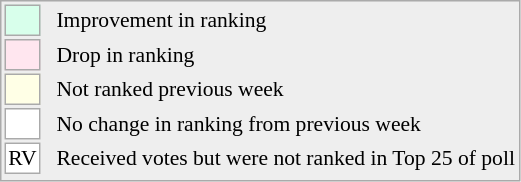<table style="font-size:90%; border:1px solid #aaa; white-space:nowrap; background:#eee;">
<tr>
<td style="background:#d8ffeb; width:20px; border:1px solid #aaa;"> </td>
<td rowspan=5> </td>
<td>Improvement in ranking</td>
</tr>
<tr>
<td style="background:#ffe6ef; width:20px; border:1px solid #aaa;"> </td>
<td>Drop in ranking</td>
</tr>
<tr>
<td style="background:#ffffe6; width:20px; border:1px solid #aaa;"> </td>
<td>Not ranked previous week</td>
</tr>
<tr>
<td style="background:#fff; width:20px; border:1px solid #aaa;"> </td>
<td>No change in ranking from previous week</td>
</tr>
<tr>
<td style="text-align:center; width:20px; border:1px solid #aaa; background:white;">RV</td>
<td>Received votes but were not ranked in Top 25 of poll</td>
</tr>
<tr>
</tr>
</table>
